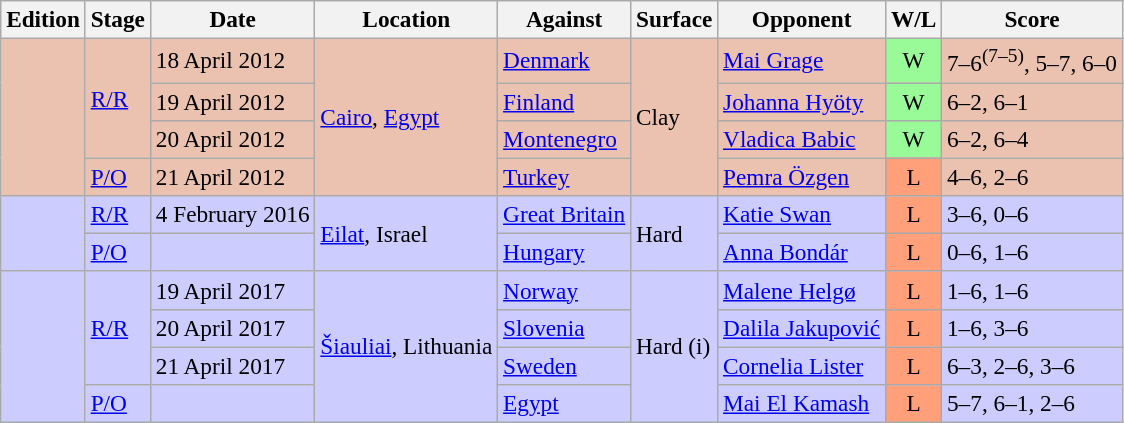<table class=wikitable style=font-size:97%>
<tr>
<th>Edition</th>
<th>Stage</th>
<th>Date</th>
<th>Location</th>
<th>Against</th>
<th>Surface</th>
<th>Opponent</th>
<th>W/L</th>
<th>Score</th>
</tr>
<tr bgcolor="#EBC2AF">
<td rowspan="4"></td>
<td rowspan="3"><a href='#'>R/R</a></td>
<td>18 April 2012</td>
<td rowspan="4"><a href='#'>Cairo</a>, <a href='#'>Egypt</a></td>
<td> <a href='#'>Denmark</a></td>
<td rowspan="4">Clay</td>
<td><a href='#'>Mai Grage</a></td>
<td align=center bgcolor=98fb98>W</td>
<td>7–6<sup>(7–5)</sup>, 5–7, 6–0</td>
</tr>
<tr bgcolor="#EBC2AF">
<td>19 April 2012</td>
<td> <a href='#'>Finland</a></td>
<td><a href='#'>Johanna Hyöty</a></td>
<td align=center bgcolor=98fb98>W</td>
<td>6–2, 6–1</td>
</tr>
<tr bgcolor="#EBC2AF">
<td>20 April 2012</td>
<td> <a href='#'>Montenegro</a></td>
<td><a href='#'>Vladica Babic</a></td>
<td align=center bgcolor=98fb98>W</td>
<td>6–2, 6–4</td>
</tr>
<tr bgcolor="#EBC2AF">
<td rowspan="1"><a href='#'>P/O</a></td>
<td>21 April 2012</td>
<td> <a href='#'>Turkey</a></td>
<td><a href='#'>Pemra Özgen</a></td>
<td align=center bgcolor=ffa07a>L</td>
<td>4–6, 2–6</td>
</tr>
<tr style="background:#ccf;">
<td rowspan="2"></td>
<td rowspan="1"><a href='#'>R/R</a></td>
<td>4 February 2016</td>
<td rowspan="2"><a href='#'>Eilat</a>, Israel</td>
<td> <a href='#'>Great Britain</a></td>
<td rowspan="2">Hard</td>
<td><a href='#'>Katie Swan</a></td>
<td style="text-align:center; background:#ffa07a;">L</td>
<td>3–6, 0–6</td>
</tr>
<tr style="background:#ccf;">
<td rowspan="1"><a href='#'>P/O</a></td>
<td></td>
<td> <a href='#'>Hungary</a></td>
<td><a href='#'>Anna Bondár</a></td>
<td style="text-align:center; background:#ffa07a;">L</td>
<td>0–6, 1–6</td>
</tr>
<tr style="background:#ccf;">
<td rowspan="4"></td>
<td rowspan="3"><a href='#'>R/R</a></td>
<td>19 April 2017</td>
<td rowspan="4"><a href='#'>Šiauliai</a>, Lithuania</td>
<td> <a href='#'>Norway</a></td>
<td rowspan="4">Hard (i)</td>
<td><a href='#'>Malene Helgø</a></td>
<td style="text-align:center; background:#ffa07a;">L</td>
<td>1–6, 1–6</td>
</tr>
<tr style="background:#ccf;">
<td>20 April 2017</td>
<td> <a href='#'>Slovenia</a></td>
<td><a href='#'>Dalila Jakupović</a></td>
<td style="text-align:center; background:#ffa07a;">L</td>
<td>1–6, 3–6</td>
</tr>
<tr style="background:#ccf;">
<td>21 April 2017</td>
<td> <a href='#'>Sweden</a></td>
<td><a href='#'>Cornelia Lister</a></td>
<td style="text-align:center; background:#ffa07a;">L</td>
<td>6–3, 2–6, 3–6</td>
</tr>
<tr style="background:#ccf;">
<td rowspan="1"><a href='#'>P/O</a></td>
<td></td>
<td> <a href='#'>Egypt</a></td>
<td><a href='#'>Mai El Kamash</a></td>
<td style="text-align:center; background:#ffa07a;">L</td>
<td>5–7, 6–1, 2–6</td>
</tr>
</table>
